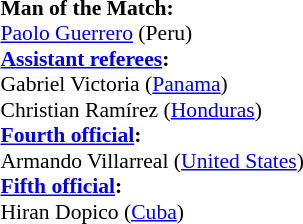<table width=50% style="font-size:90%">
<tr>
<td><br><strong>Man of the Match:</strong>
<br><a href='#'>Paolo Guerrero</a> (Peru)<br><strong><a href='#'>Assistant referees</a>:</strong>
<br>Gabriel Victoria (<a href='#'>Panama</a>)
<br>Christian Ramírez (<a href='#'>Honduras</a>)
<br><strong><a href='#'>Fourth official</a>:</strong>
<br>Armando Villarreal (<a href='#'>United States</a>)
<br><strong><a href='#'>Fifth official</a>:</strong>
<br>Hiran Dopico (<a href='#'>Cuba</a>)</td>
</tr>
</table>
